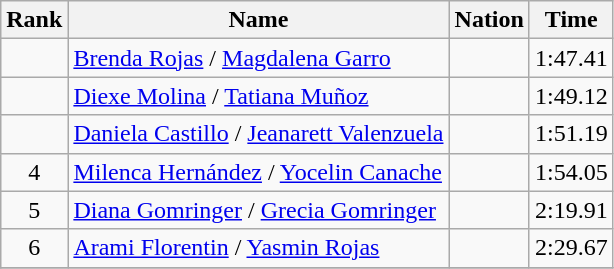<table class="wikitable sortable" style="text-align:center">
<tr>
<th>Rank</th>
<th>Name</th>
<th>Nation</th>
<th>Time</th>
</tr>
<tr>
<td></td>
<td align=left><a href='#'>Brenda Rojas</a> / <a href='#'>Magdalena Garro</a></td>
<td align=left></td>
<td>1:47.41</td>
</tr>
<tr>
<td></td>
<td align=left><a href='#'>Diexe Molina</a> / <a href='#'>Tatiana Muñoz</a></td>
<td align=left></td>
<td>1:49.12</td>
</tr>
<tr>
<td></td>
<td align=left><a href='#'>Daniela Castillo</a> / <a href='#'>Jeanarett Valenzuela</a></td>
<td align=left></td>
<td>1:51.19</td>
</tr>
<tr>
<td>4</td>
<td align=left><a href='#'>Milenca Hernández</a> / <a href='#'>Yocelin Canache</a></td>
<td align=left></td>
<td>1:54.05</td>
</tr>
<tr>
<td>5</td>
<td align=left><a href='#'>Diana Gomringer</a> / <a href='#'>Grecia Gomringer</a></td>
<td align=left></td>
<td>2:19.91</td>
</tr>
<tr>
<td>6</td>
<td align=left><a href='#'>Arami Florentin</a> / <a href='#'>Yasmin Rojas</a></td>
<td align=left></td>
<td>2:29.67</td>
</tr>
<tr>
</tr>
</table>
